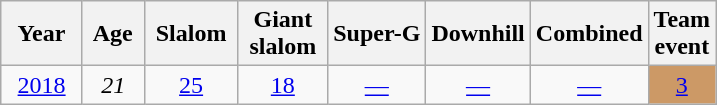<table class=wikitable style="text-align:center">
<tr>
<th>  Year  </th>
<th> Age </th>
<th> Slalom </th>
<th> Giant <br> slalom </th>
<th>Super-G</th>
<th>Downhill</th>
<th>Combined</th>
<th>Team<br>event</th>
</tr>
<tr>
<td><a href='#'>2018</a></td>
<td><em>21</em></td>
<td><a href='#'>25</a></td>
<td><a href='#'>18</a></td>
<td><a href='#'>—</a></td>
<td><a href='#'>—</a></td>
<td><a href='#'>—</a></td>
<td bgcolor=#c96><a href='#'>3</a></td>
</tr>
</table>
